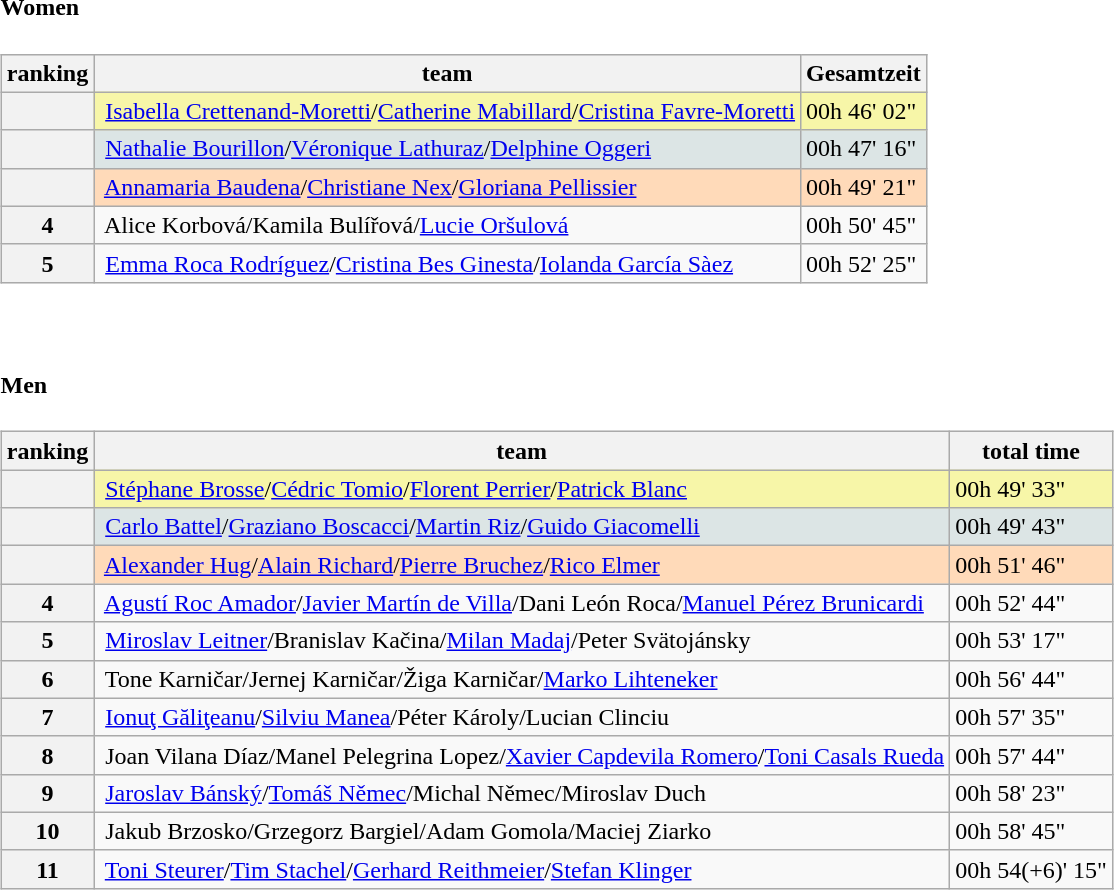<table>
<tr>
<td><br><h4>Women</h4><table class="wikitable">
<tr>
<th>ranking</th>
<th>team</th>
<th>Gesamtzeit</th>
</tr>
<tr>
<th bgcolor="gold"></th>
<td bgcolor="#F7F6A8"> <a href='#'>Isabella Crettenand-Moretti</a>/<a href='#'>Catherine Mabillard</a>/<a href='#'>Cristina Favre-Moretti</a></td>
<td bgcolor="#F7F6A8">00h 46' 02"</td>
</tr>
<tr>
<th bgcolor="silver"></th>
<td bgcolor="#DCE5E5"> <a href='#'>Nathalie Bourillon</a>/<a href='#'>Véronique Lathuraz</a>/<a href='#'>Delphine Oggeri</a></td>
<td bgcolor="#DCE5E5">00h 47' 16"</td>
</tr>
<tr>
<th bgcolor="#cc9966"></th>
<td bgcolor="#FFDAB9"> <a href='#'>Annamaria Baudena</a>/<a href='#'>Christiane Nex</a>/<a href='#'>Gloriana Pellissier</a></td>
<td bgcolor="#FFDAB9">00h 49' 21"</td>
</tr>
<tr>
<th>4</th>
<td> Alice Korbová/Kamila Bulířová/<a href='#'>Lucie Oršulová</a></td>
<td>00h 50' 45"</td>
</tr>
<tr>
<th>5</th>
<td> <a href='#'>Emma Roca Rodríguez</a>/<a href='#'>Cristina Bes Ginesta</a>/<a href='#'>Iolanda García Sàez</a></td>
<td>00h 52' 25"</td>
</tr>
</table>
</td>
</tr>
<tr>
<td><br><h4>Men</h4><table class="wikitable">
<tr>
<th>ranking</th>
<th>team</th>
<th>total time</th>
</tr>
<tr>
<th bgcolor="gold"></th>
<td bgcolor="#F7F6A8"> <a href='#'>Stéphane Brosse</a>/<a href='#'>Cédric Tomio</a>/<a href='#'>Florent Perrier</a>/<a href='#'>Patrick Blanc</a></td>
<td bgcolor="#F7F6A8">00h 49' 33"</td>
</tr>
<tr>
<th bgcolor="silver"></th>
<td bgcolor="#DCE5E5"> <a href='#'>Carlo Battel</a>/<a href='#'>Graziano Boscacci</a>/<a href='#'>Martin Riz</a>/<a href='#'>Guido Giacomelli</a></td>
<td bgcolor="#DCE5E5">00h 49' 43"</td>
</tr>
<tr>
<th bgcolor="#cc9966"></th>
<td bgcolor="#FFDAB9"> <a href='#'>Alexander Hug</a>/<a href='#'>Alain Richard</a>/<a href='#'>Pierre Bruchez</a>/<a href='#'>Rico Elmer</a></td>
<td bgcolor="#FFDAB9">00h 51' 46"</td>
</tr>
<tr>
<th>4</th>
<td> <a href='#'>Agustí Roc Amador</a>/<a href='#'>Javier Martín de Villa</a>/Dani León Roca/<a href='#'>Manuel Pérez Brunicardi</a></td>
<td>00h 52' 44"</td>
</tr>
<tr>
<th>5</th>
<td> <a href='#'>Miroslav Leitner</a>/Branislav Kačina/<a href='#'>Milan Madaj</a>/Peter Svätojánsky</td>
<td>00h 53' 17"</td>
</tr>
<tr>
<th>6</th>
<td> Tone Karničar/Jernej Karničar/Žiga Karničar/<a href='#'>Marko Lihteneker</a></td>
<td>00h 56' 44"</td>
</tr>
<tr>
<th>7</th>
<td> <a href='#'>Ionuţ Găliţeanu</a>/<a href='#'>Silviu Manea</a>/Péter Károly/Lucian Clinciu</td>
<td>00h 57' 35"</td>
</tr>
<tr>
<th>8</th>
<td> Joan Vilana Díaz/Manel Pelegrina Lopez/<a href='#'>Xavier Capdevila Romero</a>/<a href='#'>Toni Casals Rueda</a></td>
<td>00h 57' 44"</td>
</tr>
<tr>
<th>9</th>
<td> <a href='#'>Jaroslav Bánský</a>/<a href='#'>Tomáš Němec</a>/Michal Němec/Miroslav Duch</td>
<td>00h 58' 23"</td>
</tr>
<tr>
<th>10</th>
<td> Jakub Brzosko/Grzegorz Bargiel/Adam Gomola/Maciej Ziarko</td>
<td>00h 58' 45"</td>
</tr>
<tr>
<th>11</th>
<td> <a href='#'>Toni Steurer</a>/<a href='#'>Tim Stachel</a>/<a href='#'>Gerhard Reithmeier</a>/<a href='#'>Stefan Klinger</a></td>
<td>00h 54(+6)' 15"</td>
</tr>
</table>
</td>
</tr>
</table>
